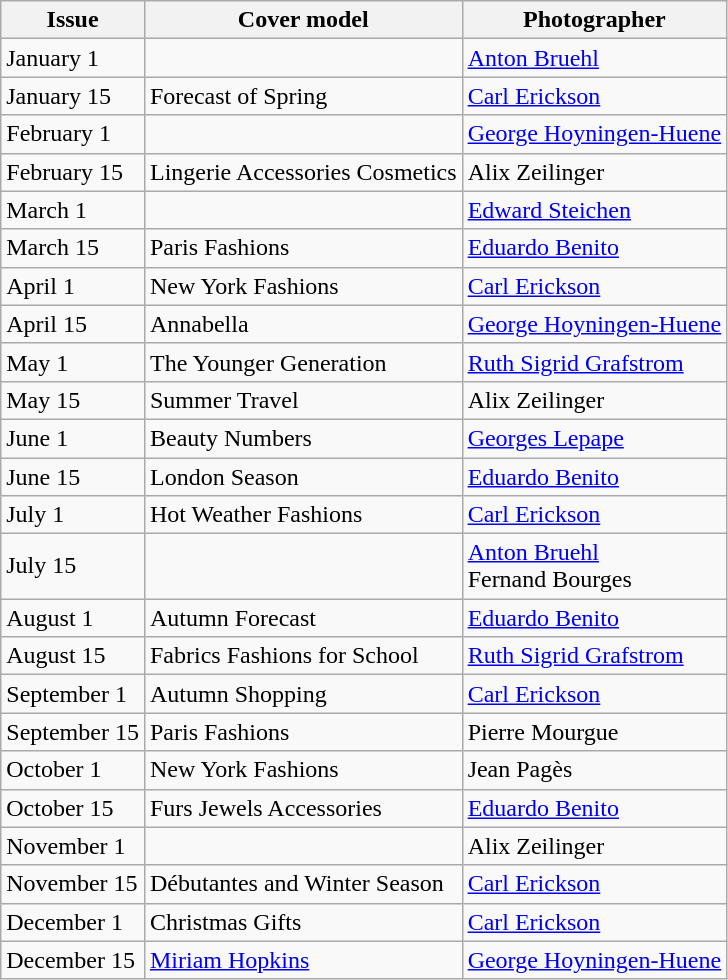<table class="sortable wikitable">
<tr>
<th>Issue</th>
<th>Cover model</th>
<th>Photographer</th>
</tr>
<tr>
<td>January 1</td>
<td></td>
<td><a href='#'>Anton Bruehl</a></td>
</tr>
<tr>
<td>January 15</td>
<td>Forecast of Spring</td>
<td><a href='#'>Carl Erickson</a></td>
</tr>
<tr>
<td>February 1</td>
<td></td>
<td><a href='#'>George Hoyningen-Huene</a></td>
</tr>
<tr>
<td>February 15</td>
<td>Lingerie Accessories Cosmetics</td>
<td>Alix Zeilinger</td>
</tr>
<tr>
<td>March 1</td>
<td></td>
<td><a href='#'>Edward Steichen</a></td>
</tr>
<tr>
<td>March 15</td>
<td>Paris Fashions</td>
<td><a href='#'>Eduardo Benito</a></td>
</tr>
<tr>
<td>April 1</td>
<td>New York Fashions</td>
<td><a href='#'>Carl Erickson</a></td>
</tr>
<tr>
<td>April 15</td>
<td>Annabella</td>
<td><a href='#'>George Hoyningen-Huene</a></td>
</tr>
<tr>
<td>May 1</td>
<td>The Younger Generation</td>
<td><a href='#'>Ruth Sigrid Grafstrom</a></td>
</tr>
<tr>
<td>May 15</td>
<td>Summer Travel</td>
<td>Alix Zeilinger</td>
</tr>
<tr>
<td>June 1</td>
<td>Beauty Numbers</td>
<td><a href='#'>Georges Lepape</a></td>
</tr>
<tr>
<td>June 15</td>
<td>London Season</td>
<td><a href='#'>Eduardo Benito</a></td>
</tr>
<tr>
<td>July 1</td>
<td>Hot Weather Fashions</td>
<td><a href='#'>Carl Erickson</a></td>
</tr>
<tr>
<td>July 15</td>
<td></td>
<td><a href='#'>Anton Bruehl</a><br>Fernand Bourges</td>
</tr>
<tr>
<td>August 1</td>
<td>Autumn Forecast</td>
<td><a href='#'>Eduardo Benito</a></td>
</tr>
<tr>
<td>August 15</td>
<td>Fabrics Fashions for School</td>
<td><a href='#'>Ruth Sigrid Grafstrom</a></td>
</tr>
<tr>
<td>September 1</td>
<td>Autumn Shopping</td>
<td><a href='#'>Carl Erickson</a></td>
</tr>
<tr>
<td>September 15</td>
<td>Paris Fashions</td>
<td>Pierre Mourgue</td>
</tr>
<tr>
<td>October 1</td>
<td>New York Fashions</td>
<td>Jean Pagès</td>
</tr>
<tr>
<td>October 15</td>
<td>Furs Jewels Accessories</td>
<td><a href='#'>Eduardo Benito</a></td>
</tr>
<tr>
<td>November 1</td>
<td></td>
<td>Alix Zeilinger</td>
</tr>
<tr>
<td>November 15</td>
<td>Débutantes and Winter Season</td>
<td><a href='#'>Carl Erickson</a></td>
</tr>
<tr>
<td>December 1</td>
<td>Christmas Gifts</td>
<td><a href='#'>Carl Erickson</a></td>
</tr>
<tr>
<td>December 15</td>
<td><a href='#'>Miriam Hopkins</a></td>
<td><a href='#'>George Hoyningen-Huene</a></td>
</tr>
</table>
